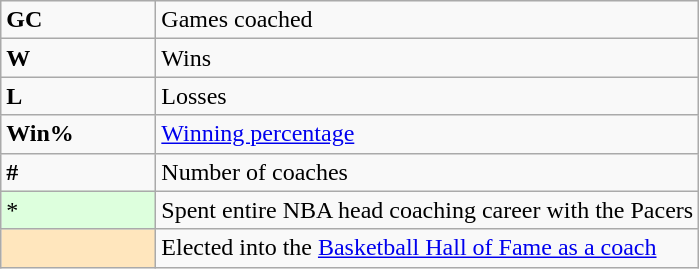<table class="wikitable">
<tr>
<td><strong>GC</strong></td>
<td>Games coached</td>
</tr>
<tr>
<td><strong>W</strong></td>
<td>Wins</td>
</tr>
<tr>
<td><strong>L</strong></td>
<td>Losses</td>
</tr>
<tr>
<td><strong>Win%</strong></td>
<td><a href='#'>Winning percentage</a></td>
</tr>
<tr>
<td><strong>#</strong></td>
<td>Number of coaches</td>
</tr>
<tr>
<td style="background-color:#ddffdd; width:6em">*</td>
<td>Spent entire NBA head coaching career with the Pacers</td>
</tr>
<tr>
<td style="background-color:#FFE6BD; width:6em"></td>
<td>Elected into the <a href='#'>Basketball Hall of Fame as a coach</a></td>
</tr>
</table>
